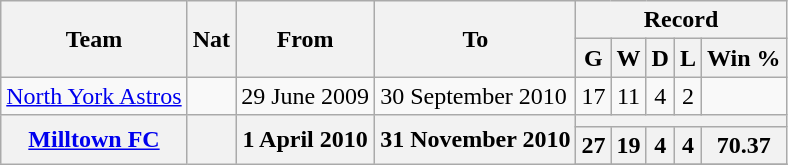<table class="wikitable" style="text-align: center">
<tr>
<th rowspan="2">Team</th>
<th rowspan="2">Nat</th>
<th rowspan="2">From</th>
<th rowspan="2">To</th>
<th colspan="5">Record</th>
</tr>
<tr>
<th>G</th>
<th>W</th>
<th>D</th>
<th>L</th>
<th>Win %</th>
</tr>
<tr>
<td align=left><a href='#'>North York Astros</a></td>
<td></td>
<td align=left>29 June 2009</td>
<td align=left>30 September 2010</td>
<td>17</td>
<td>11</td>
<td>4</td>
<td>2</td>
<td></td>
</tr>
<tr>
<th rowspan="3"><a href='#'>Milltown FC</a></th>
<th rowspan="3"></th>
<th rowspan="3">1 April 2010</th>
<th rowspan="3">31 November 2010</th>
<th colspan="5"></th>
</tr>
<tr>
<th>27</th>
<th>19</th>
<th>4</th>
<th>4</th>
<th>70.37</th>
</tr>
<tr>
</tr>
</table>
